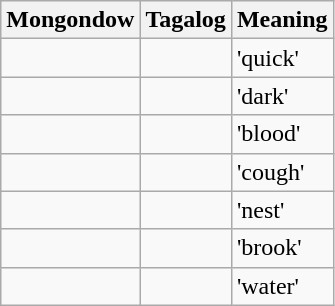<table class="wikitable">
<tr>
<th>Mongondow</th>
<th>Tagalog</th>
<th>Meaning</th>
</tr>
<tr>
<td></td>
<td></td>
<td>'quick'</td>
</tr>
<tr>
<td></td>
<td></td>
<td>'dark'</td>
</tr>
<tr>
<td></td>
<td></td>
<td>'blood'</td>
</tr>
<tr>
<td></td>
<td></td>
<td>'cough'</td>
</tr>
<tr>
<td></td>
<td></td>
<td>'nest'</td>
</tr>
<tr>
<td></td>
<td></td>
<td>'brook'</td>
</tr>
<tr>
<td></td>
<td></td>
<td>'water'</td>
</tr>
</table>
